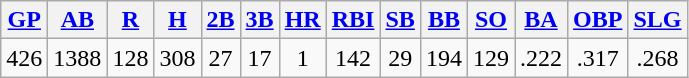<table class="wikitable">
<tr>
<th><a href='#'>GP</a></th>
<th><a href='#'>AB</a></th>
<th><a href='#'>R</a></th>
<th><a href='#'>H</a></th>
<th><a href='#'>2B</a></th>
<th><a href='#'>3B</a></th>
<th><a href='#'>HR</a></th>
<th><a href='#'>RBI</a></th>
<th><a href='#'>SB</a></th>
<th><a href='#'>BB</a></th>
<th><a href='#'>SO</a></th>
<th><a href='#'>BA</a></th>
<th><a href='#'>OBP</a></th>
<th><a href='#'>SLG</a></th>
</tr>
<tr align=center>
<td>426</td>
<td>1388</td>
<td>128</td>
<td>308</td>
<td>27</td>
<td>17</td>
<td>1</td>
<td>142</td>
<td>29</td>
<td>194</td>
<td>129</td>
<td>.222</td>
<td>.317</td>
<td>.268</td>
</tr>
</table>
